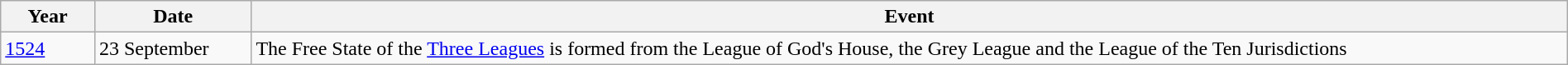<table class="wikitable" width="100%">
<tr>
<th style="width: 6%;">Year</th>
<th style="width: 10%;">Date</th>
<th>Event</th>
</tr>
<tr>
<td><a href='#'>1524</a></td>
<td>23 September</td>
<td>The Free State of the <a href='#'>Three Leagues</a> is formed from the League of God's House, the Grey League and the League of the Ten Jurisdictions</td>
</tr>
</table>
